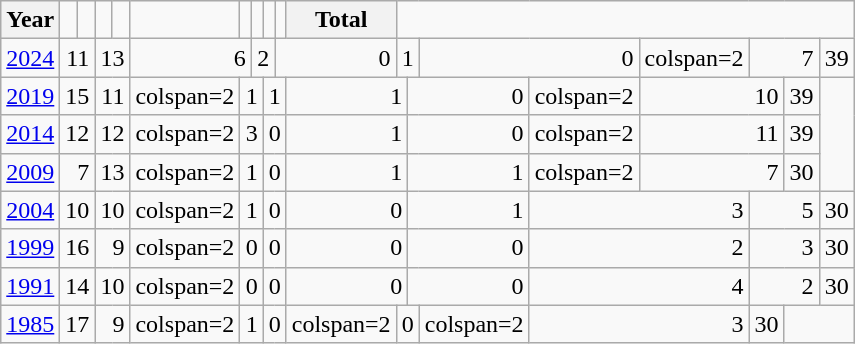<table class="wikitable" style="text-align:right; padding-left:1em">
<tr>
<th align="left">Year</th>
<td></td>
<td></td>
<td></td>
<td></td>
<td></td>
<td></td>
<td></td>
<td></td>
<td></td>
<th align="left">Total</th>
</tr>
<tr>
<td align=left><a href='#'>2024</a></td>
<td colspan=2>11</td>
<td colspan=2>13</td>
<td colspan=2>6</td>
<td colspan=2>2</td>
<td colspan=2>0</td>
<td colspan=2>1</td>
<td colspan=2>0</td>
<td>colspan=2 </td>
<td colspan=2>7</td>
<td>39</td>
</tr>
<tr>
<td align=left><a href='#'>2019</a></td>
<td colspan=2>15</td>
<td colspan=2>11</td>
<td>colspan=2 </td>
<td colspan=2>1</td>
<td colspan=2>1</td>
<td colspan=2>1</td>
<td colspan=2>0</td>
<td>colspan=2 </td>
<td colspan=2>10</td>
<td>39</td>
</tr>
<tr>
<td align=left><a href='#'>2014</a></td>
<td colspan=2>12</td>
<td colspan=2>12</td>
<td>colspan=2 </td>
<td colspan=2>3</td>
<td colspan=2>0</td>
<td colspan=2>1</td>
<td colspan=2>0</td>
<td>colspan=2 </td>
<td colspan=2>11</td>
<td>39</td>
</tr>
<tr>
<td align=left><a href='#'>2009</a></td>
<td colspan=2>7</td>
<td colspan=2>13</td>
<td>colspan=2 </td>
<td colspan=2>1</td>
<td colspan=2>0</td>
<td colspan=2>1</td>
<td colspan=2>1</td>
<td>colspan=2 </td>
<td colspan=2>7</td>
<td>30</td>
</tr>
<tr>
<td align=left><a href='#'>2004</a></td>
<td colspan=2>10</td>
<td colspan=2>10</td>
<td>colspan=2 </td>
<td colspan=2>1</td>
<td colspan=2>0</td>
<td colspan=2>0</td>
<td colspan=2>1</td>
<td colspan=2>3</td>
<td colspan=2>5</td>
<td>30</td>
</tr>
<tr>
<td align=left><a href='#'>1999</a></td>
<td colspan=2>16</td>
<td colspan=2>9</td>
<td>colspan=2 </td>
<td colspan=2>0</td>
<td colspan=2>0</td>
<td colspan=2>0</td>
<td colspan=2>0</td>
<td colspan=2>2</td>
<td colspan=2>3</td>
<td>30</td>
</tr>
<tr>
<td align=left><a href='#'>1991</a></td>
<td colspan=2>14</td>
<td colspan=2>10</td>
<td>colspan=2 </td>
<td colspan=2>0</td>
<td colspan=2>0</td>
<td colspan=2>0</td>
<td colspan=2>0</td>
<td colspan=2>4</td>
<td colspan=2>2</td>
<td>30</td>
</tr>
<tr>
<td align=left><a href='#'>1985</a></td>
<td colspan=2>17</td>
<td colspan=2>9</td>
<td>colspan=2 </td>
<td colspan=2>1</td>
<td colspan=2>0</td>
<td>colspan=2 </td>
<td colspan=2>0</td>
<td>colspan=2 </td>
<td colspan=2>3</td>
<td>30</td>
</tr>
</table>
